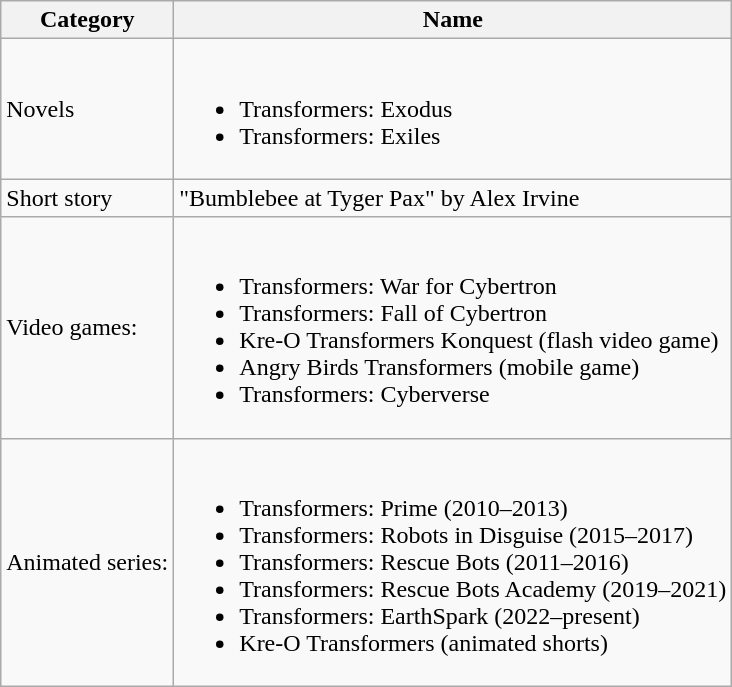<table class="wikitable">
<tr>
<th>Category</th>
<th>Name</th>
</tr>
<tr>
<td>Novels</td>
<td><br><ul><li>Transformers: Exodus</li><li>Transformers: Exiles</li></ul></td>
</tr>
<tr>
<td>Short story</td>
<td>"Bumblebee at Tyger Pax" by Alex Irvine</td>
</tr>
<tr>
<td>Video games:</td>
<td><br><ul><li>Transformers: War for Cybertron</li><li>Transformers: Fall of Cybertron</li><li>Kre-O Transformers Konquest (flash video game)</li><li>Angry Birds Transformers (mobile game)</li><li>Transformers: Cyberverse</li></ul></td>
</tr>
<tr>
<td>Animated series:</td>
<td><br><ul><li>Transformers: Prime (2010–2013)</li><li>Transformers: Robots in Disguise (2015–2017)</li><li>Transformers: Rescue Bots (2011–2016)</li><li>Transformers: Rescue Bots Academy (2019–2021)</li><li>Transformers: EarthSpark (2022–present)</li><li>Kre-O Transformers (animated shorts)</li></ul></td>
</tr>
</table>
